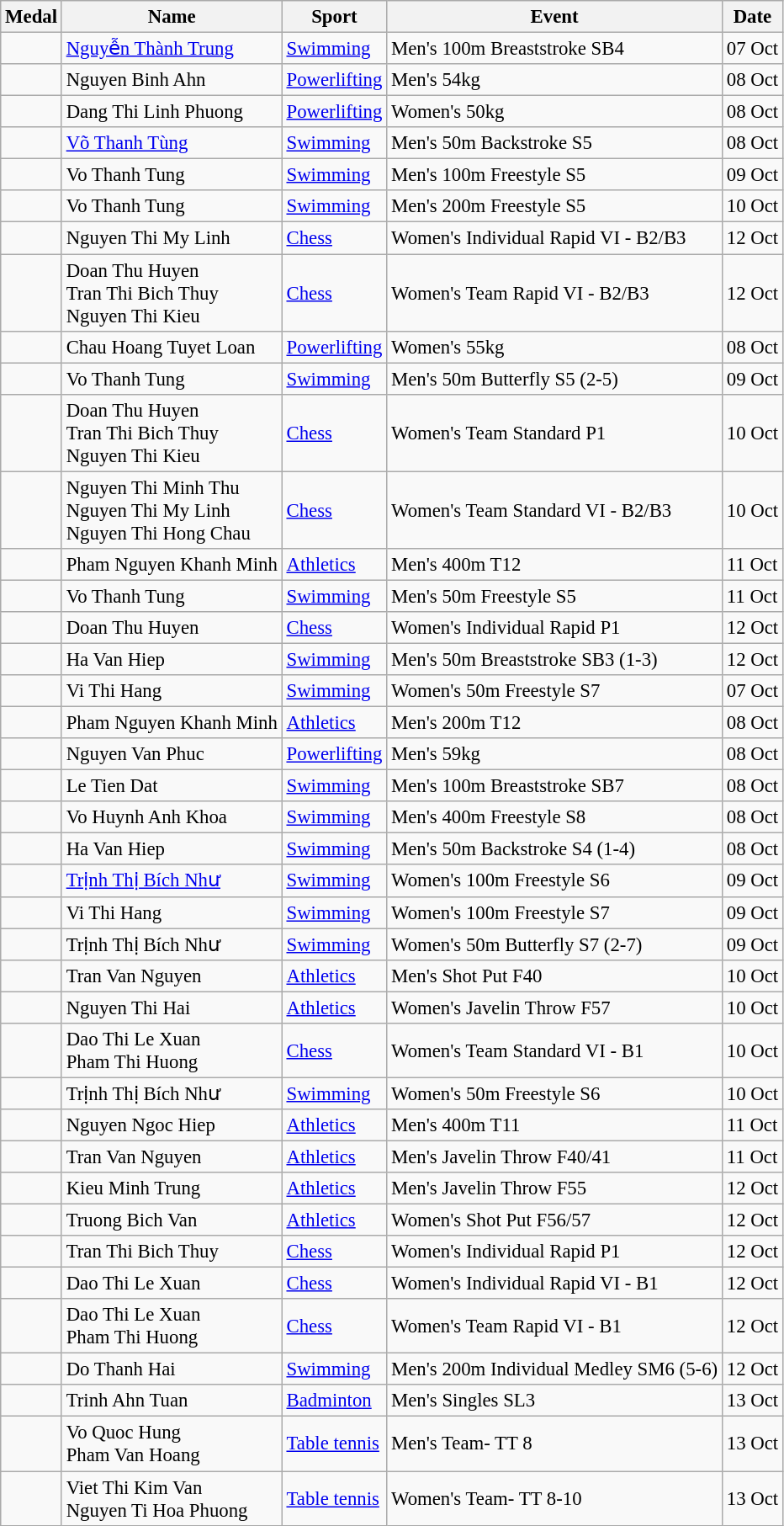<table class="wikitable sortable"  style="font-size:95%">
<tr>
<th>Medal</th>
<th>Name</th>
<th>Sport</th>
<th>Event</th>
<th>Date</th>
</tr>
<tr>
<td></td>
<td><a href='#'>Nguyễn Thành Trung</a></td>
<td><a href='#'>Swimming</a></td>
<td>Men's 100m Breaststroke SB4</td>
<td>07 Oct</td>
</tr>
<tr>
<td></td>
<td>Nguyen Binh Ahn</td>
<td><a href='#'>Powerlifting</a></td>
<td>Men's 54kg</td>
<td>08 Oct</td>
</tr>
<tr>
<td></td>
<td>Dang Thi Linh Phuong</td>
<td><a href='#'>Powerlifting</a></td>
<td>Women's 50kg</td>
<td>08 Oct</td>
</tr>
<tr>
<td></td>
<td><a href='#'>Võ Thanh Tùng</a></td>
<td><a href='#'>Swimming</a></td>
<td>Men's 50m Backstroke S5</td>
<td>08 Oct</td>
</tr>
<tr>
<td></td>
<td>Vo Thanh Tung</td>
<td><a href='#'>Swimming</a></td>
<td>Men's 100m Freestyle S5</td>
<td>09 Oct</td>
</tr>
<tr>
<td></td>
<td>Vo Thanh Tung</td>
<td><a href='#'>Swimming</a></td>
<td>Men's 200m Freestyle S5</td>
<td>10 Oct</td>
</tr>
<tr>
<td></td>
<td>Nguyen Thi My Linh</td>
<td><a href='#'>Chess</a></td>
<td>Women's Individual Rapid VI - B2/B3</td>
<td>12 Oct</td>
</tr>
<tr>
<td></td>
<td>Doan Thu Huyen<br>Tran Thi Bich Thuy<br>Nguyen Thi Kieu</td>
<td><a href='#'>Chess</a></td>
<td>Women's Team Rapid VI - B2/B3</td>
<td>12 Oct</td>
</tr>
<tr>
<td></td>
<td>Chau Hoang Tuyet Loan</td>
<td><a href='#'>Powerlifting</a></td>
<td>Women's 55kg</td>
<td>08 Oct</td>
</tr>
<tr>
<td></td>
<td>Vo Thanh Tung</td>
<td><a href='#'>Swimming</a></td>
<td>Men's 50m Butterfly S5 (2-5)</td>
<td>09 Oct</td>
</tr>
<tr>
<td></td>
<td>Doan Thu Huyen<br>Tran Thi Bich Thuy<br>Nguyen Thi Kieu</td>
<td><a href='#'>Chess</a></td>
<td>Women's Team Standard P1</td>
<td>10 Oct</td>
</tr>
<tr>
<td></td>
<td>Nguyen Thi Minh Thu<br>Nguyen Thi My Linh<br>Nguyen Thi Hong Chau</td>
<td><a href='#'>Chess</a></td>
<td>Women's Team Standard VI - B2/B3</td>
<td>10 Oct</td>
</tr>
<tr>
<td></td>
<td>Pham Nguyen Khanh Minh</td>
<td><a href='#'>Athletics</a></td>
<td>Men's 400m T12</td>
<td>11 Oct</td>
</tr>
<tr>
<td></td>
<td>Vo Thanh Tung</td>
<td><a href='#'>Swimming</a></td>
<td>Men's 50m Freestyle S5</td>
<td>11 Oct</td>
</tr>
<tr>
<td></td>
<td>Doan Thu Huyen</td>
<td><a href='#'>Chess</a></td>
<td>Women's Individual Rapid P1</td>
<td>12 Oct</td>
</tr>
<tr>
<td></td>
<td>Ha Van Hiep</td>
<td><a href='#'>Swimming</a></td>
<td>Men's 50m Breaststroke SB3 (1-3)</td>
<td>12 Oct</td>
</tr>
<tr>
<td></td>
<td>Vi Thi Hang</td>
<td><a href='#'>Swimming</a></td>
<td>Women's 50m Freestyle S7</td>
<td>07 Oct</td>
</tr>
<tr>
<td></td>
<td>Pham Nguyen Khanh Minh</td>
<td><a href='#'>Athletics</a></td>
<td>Men's 200m T12</td>
<td>08 Oct</td>
</tr>
<tr>
<td></td>
<td>Nguyen Van Phuc</td>
<td><a href='#'>Powerlifting</a></td>
<td>Men's 59kg</td>
<td>08 Oct</td>
</tr>
<tr>
<td></td>
<td>Le Tien Dat</td>
<td><a href='#'>Swimming</a></td>
<td>Men's 100m Breaststroke SB7</td>
<td>08 Oct</td>
</tr>
<tr>
<td></td>
<td>Vo Huynh Anh Khoa</td>
<td><a href='#'>Swimming</a></td>
<td>Men's 400m Freestyle S8</td>
<td>08 Oct</td>
</tr>
<tr>
<td></td>
<td>Ha Van Hiep</td>
<td><a href='#'>Swimming</a></td>
<td>Men's 50m Backstroke S4 (1-4)</td>
<td>08 Oct</td>
</tr>
<tr>
<td></td>
<td><a href='#'>Trịnh Thị Bích Như</a></td>
<td><a href='#'>Swimming</a></td>
<td>Women's 100m Freestyle S6</td>
<td>09 Oct</td>
</tr>
<tr>
<td></td>
<td>Vi Thi Hang</td>
<td><a href='#'>Swimming</a></td>
<td>Women's 100m Freestyle S7</td>
<td>09 Oct</td>
</tr>
<tr>
<td></td>
<td>Trịnh Thị Bích Như</td>
<td><a href='#'>Swimming</a></td>
<td>Women's 50m Butterfly S7 (2-7)</td>
<td>09 Oct</td>
</tr>
<tr>
<td></td>
<td>Tran Van Nguyen</td>
<td><a href='#'>Athletics</a></td>
<td>Men's Shot Put F40</td>
<td>10 Oct</td>
</tr>
<tr>
<td></td>
<td>Nguyen Thi Hai</td>
<td><a href='#'>Athletics</a></td>
<td>Women's Javelin Throw F57</td>
<td>10 Oct</td>
</tr>
<tr>
<td></td>
<td>Dao Thi Le Xuan<br>Pham Thi Huong</td>
<td><a href='#'>Chess</a></td>
<td>Women's Team Standard VI - B1</td>
<td>10 Oct</td>
</tr>
<tr>
<td></td>
<td>Trịnh Thị Bích Như</td>
<td><a href='#'>Swimming</a></td>
<td>Women's 50m Freestyle S6</td>
<td>10 Oct</td>
</tr>
<tr>
<td></td>
<td>Nguyen Ngoc Hiep</td>
<td><a href='#'>Athletics</a></td>
<td>Men's 400m T11</td>
<td>11 Oct</td>
</tr>
<tr>
<td></td>
<td>Tran Van Nguyen</td>
<td><a href='#'>Athletics</a></td>
<td>Men's Javelin Throw F40/41</td>
<td>11 Oct</td>
</tr>
<tr>
<td></td>
<td>Kieu Minh Trung</td>
<td><a href='#'>Athletics</a></td>
<td>Men's Javelin Throw F55</td>
<td>12 Oct</td>
</tr>
<tr>
<td></td>
<td>Truong Bich Van</td>
<td><a href='#'>Athletics</a></td>
<td>Women's Shot Put F56/57</td>
<td>12 Oct</td>
</tr>
<tr>
<td></td>
<td>Tran Thi Bich Thuy</td>
<td><a href='#'>Chess</a></td>
<td>Women's Individual Rapid P1</td>
<td>12 Oct</td>
</tr>
<tr>
<td></td>
<td>Dao Thi Le Xuan</td>
<td><a href='#'>Chess</a></td>
<td>Women's Individual Rapid VI - B1</td>
<td>12 Oct</td>
</tr>
<tr>
<td></td>
<td>Dao Thi Le Xuan<br>Pham Thi Huong</td>
<td><a href='#'>Chess</a></td>
<td>Women's Team Rapid VI - B1</td>
<td>12 Oct</td>
</tr>
<tr>
<td></td>
<td>Do Thanh Hai</td>
<td><a href='#'>Swimming</a></td>
<td>Men's 200m Individual Medley SM6 (5-6)</td>
<td>12 Oct</td>
</tr>
<tr>
<td></td>
<td>Trinh Ahn Tuan</td>
<td><a href='#'>Badminton</a></td>
<td>Men's Singles SL3</td>
<td>13 Oct</td>
</tr>
<tr>
<td></td>
<td>Vo Quoc Hung<br>Pham Van Hoang</td>
<td><a href='#'>Table tennis</a></td>
<td>Men's Team- TT 8</td>
<td>13 Oct</td>
</tr>
<tr>
<td></td>
<td>Viet Thi Kim Van<br>Nguyen Ti Hoa Phuong</td>
<td><a href='#'>Table tennis</a></td>
<td>Women's Team- TT 8-10</td>
<td>13 Oct</td>
</tr>
</table>
